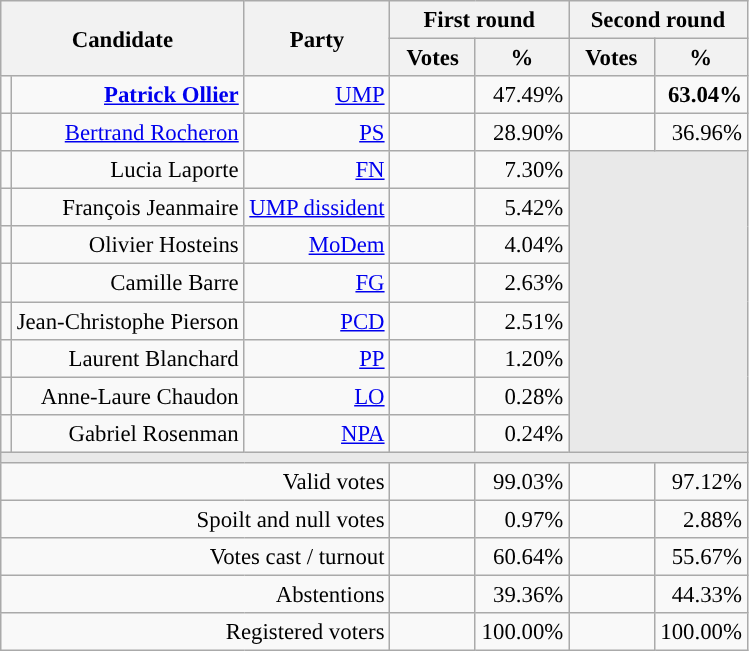<table class="wikitable" style="text-align:right;font-size:95%;">
<tr>
<th rowspan=2 colspan=2>Candidate</th>
<th rowspan=2 colspan=1>Party</th>
<th colspan=2>First round</th>
<th colspan=2>Second round</th>
</tr>
<tr>
<th style="width:50px;">Votes</th>
<th style="width:55px;">%</th>
<th style="width:50px;">Votes</th>
<th style="width:55px;">%</th>
</tr>
<tr>
<td style="color:inherit;background-color:"></td>
<td><strong><a href='#'>Patrick Ollier</a></strong></td>
<td><a href='#'>UMP</a></td>
<td></td>
<td>47.49%</td>
<td><strong></strong></td>
<td><strong>63.04%</strong></td>
</tr>
<tr>
<td style="color:inherit;background-color:"></td>
<td><a href='#'>Bertrand Rocheron</a></td>
<td><a href='#'>PS</a></td>
<td></td>
<td>28.90%</td>
<td></td>
<td>36.96%</td>
</tr>
<tr>
<td style="color:inherit;background-color:"></td>
<td>Lucia Laporte</td>
<td><a href='#'>FN</a></td>
<td></td>
<td>7.30%</td>
<td colspan=7 rowspan=8 style="background-color:#E9E9E9;"></td>
</tr>
<tr>
<td style="color:inherit;background-color:"></td>
<td>François Jeanmaire</td>
<td><a href='#'>UMP dissident</a></td>
<td></td>
<td>5.42%</td>
</tr>
<tr>
<td style="color:inherit;background-color:"></td>
<td>Olivier Hosteins</td>
<td><a href='#'>MoDem</a></td>
<td></td>
<td>4.04%</td>
</tr>
<tr>
<td style="color:inherit;background-color:"></td>
<td>Camille Barre</td>
<td><a href='#'>FG</a></td>
<td></td>
<td>2.63%</td>
</tr>
<tr>
<td style="color:inherit;background-color:"></td>
<td>Jean-Christophe Pierson</td>
<td><a href='#'>PCD</a></td>
<td></td>
<td>2.51%</td>
</tr>
<tr>
<td style="color:inherit;background-color:"></td>
<td>Laurent Blanchard</td>
<td><a href='#'>PP</a></td>
<td></td>
<td>1.20%</td>
</tr>
<tr>
<td style="color:inherit;background-color:"></td>
<td>Anne-Laure Chaudon</td>
<td><a href='#'>LO</a></td>
<td></td>
<td>0.28%</td>
</tr>
<tr>
<td style="color:inherit;background-color:"></td>
<td>Gabriel Rosenman</td>
<td><a href='#'>NPA</a></td>
<td></td>
<td>0.24%</td>
</tr>
<tr>
<td colspan=7 style="background-color:#E9E9E9;"></td>
</tr>
<tr>
<td colspan=3>Valid votes</td>
<td></td>
<td>99.03%</td>
<td></td>
<td>97.12%</td>
</tr>
<tr>
<td colspan=3>Spoilt and null votes</td>
<td></td>
<td>0.97%</td>
<td></td>
<td>2.88%</td>
</tr>
<tr>
<td colspan=3>Votes cast / turnout</td>
<td></td>
<td>60.64%</td>
<td></td>
<td>55.67%</td>
</tr>
<tr>
<td colspan=3>Abstentions</td>
<td></td>
<td>39.36%</td>
<td></td>
<td>44.33%</td>
</tr>
<tr>
<td colspan=3>Registered voters</td>
<td></td>
<td>100.00%</td>
<td></td>
<td>100.00%</td>
</tr>
</table>
